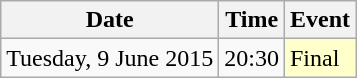<table class="wikitable">
<tr>
<th>Date</th>
<th>Time</th>
<th>Event</th>
</tr>
<tr>
<td>Tuesday, 9 June 2015</td>
<td>20:30</td>
<td bgcolor=ffffcc>Final</td>
</tr>
</table>
